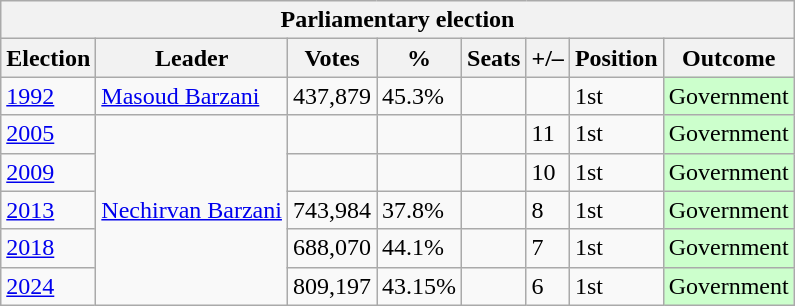<table class="wikitable">
<tr>
<th colspan="8">Parliamentary election</th>
</tr>
<tr>
<th>Election</th>
<th>Leader</th>
<th>Votes</th>
<th>%</th>
<th>Seats</th>
<th>+/–</th>
<th>Position</th>
<th>Outcome</th>
</tr>
<tr>
<td><a href='#'>1992</a></td>
<td><a href='#'>Masoud Barzani</a></td>
<td>437,879</td>
<td>45.3%</td>
<td></td>
<td></td>
<td>1st</td>
<td style="background:#cfc;">Government</td>
</tr>
<tr>
<td><a href='#'>2005</a></td>
<td rowspan="5"><a href='#'>Nechirvan Barzani</a></td>
<td></td>
<td></td>
<td></td>
<td>11</td>
<td>1st</td>
<td style="background:#cfc;">Government</td>
</tr>
<tr>
<td><a href='#'>2009</a></td>
<td></td>
<td></td>
<td></td>
<td>10</td>
<td>1st</td>
<td style="background:#cfc;">Government</td>
</tr>
<tr>
<td><a href='#'>2013</a></td>
<td>743,984</td>
<td>37.8%</td>
<td><br></td>
<td>8</td>
<td>1st</td>
<td style="background:#cfc;">Government</td>
</tr>
<tr>
<td><a href='#'>2018</a></td>
<td>688,070</td>
<td>44.1%</td>
<td><br></td>
<td>7</td>
<td>1st</td>
<td style="background:#cfc;">Government</td>
</tr>
<tr>
<td><a href='#'>2024</a></td>
<td>809,197</td>
<td>43.15%</td>
<td><br></td>
<td>6</td>
<td>1st</td>
<td style="background:#cfc;">Government</td>
</tr>
</table>
